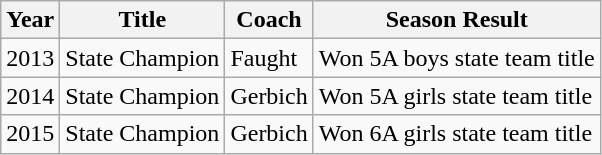<table class="wikitable">
<tr>
<th>Year</th>
<th>Title</th>
<th>Coach</th>
<th>Season Result</th>
</tr>
<tr>
<td>2013</td>
<td>State Champion</td>
<td>Faught</td>
<td>Won 5A boys state team title</td>
</tr>
<tr>
<td>2014</td>
<td>State Champion</td>
<td>Gerbich</td>
<td>Won 5A girls state team title</td>
</tr>
<tr>
<td>2015</td>
<td>State Champion</td>
<td>Gerbich</td>
<td>Won 6A girls state team title</td>
</tr>
</table>
